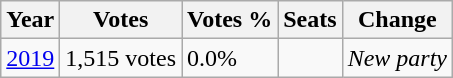<table class="wikitable">
<tr>
<th>Year</th>
<th>Votes</th>
<th>Votes %</th>
<th>Seats</th>
<th>Change</th>
</tr>
<tr>
<td><a href='#'>2019</a></td>
<td>1,515 votes</td>
<td>0.0%</td>
<td></td>
<td><em>New party</em></td>
</tr>
</table>
